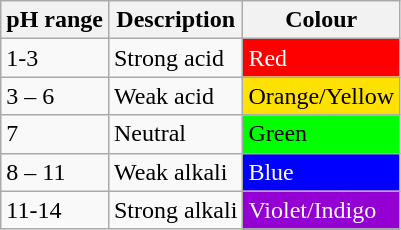<table class=wikitable>
<tr>
<th>pH range</th>
<th>Description</th>
<th>Colour</th>
</tr>
<tr>
<td>1-3</td>
<td>Strong acid</td>
<td style="background:red; color:white">Red</td>
</tr>
<tr>
<td>3 – 6</td>
<td>Weak acid</td>
<td style="background:#FFE100">Orange/Yellow</td>
</tr>
<tr>
<td>7</td>
<td>Neutral</td>
<td style="background:lime">Green</td>
</tr>
<tr>
<td>8 – 11</td>
<td>Weak alkali</td>
<td style="background:blue; color:white;">Blue</td>
</tr>
<tr>
<td>11-14</td>
<td>Strong alkali</td>
<td style="background:darkviolet; color:white">Violet/Indigo</td>
</tr>
</table>
